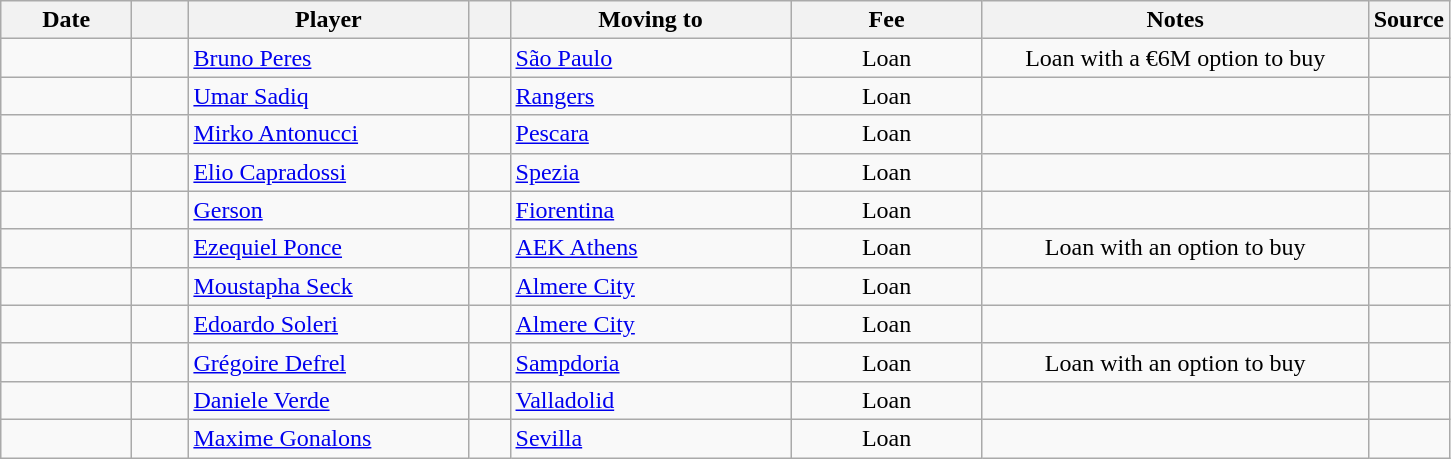<table class="wikitable sortable">
<tr>
<th style="width:80px;">Date</th>
<th style="width:30px;"></th>
<th style="width:180px;">Player</th>
<th style="width:20px;"></th>
<th style="width:180px;">Moving to</th>
<th style="width:120px;" class="unsortable">Fee</th>
<th style="width:250px;" class="unsortable">Notes</th>
<th style="width:20px;">Source</th>
</tr>
<tr>
<td></td>
<td align=center></td>
<td> <a href='#'>Bruno Peres</a></td>
<td align=center></td>
<td> <a href='#'>São Paulo</a></td>
<td align=center>Loan</td>
<td align=center>Loan with a €6M option to buy</td>
<td></td>
</tr>
<tr>
<td></td>
<td align=center></td>
<td> <a href='#'>Umar Sadiq</a></td>
<td align=center></td>
<td> <a href='#'>Rangers</a></td>
<td align=center>Loan</td>
<td align=center></td>
<td></td>
</tr>
<tr>
<td></td>
<td align=center></td>
<td> <a href='#'>Mirko Antonucci</a></td>
<td align=center></td>
<td> <a href='#'>Pescara</a></td>
<td align=center>Loan</td>
<td align=center></td>
<td></td>
</tr>
<tr>
<td></td>
<td align=center></td>
<td> <a href='#'>Elio Capradossi</a></td>
<td align=center></td>
<td> <a href='#'>Spezia</a></td>
<td align=center>Loan</td>
<td align=center></td>
<td></td>
</tr>
<tr>
<td></td>
<td align=center></td>
<td> <a href='#'>Gerson</a></td>
<td align=center></td>
<td> <a href='#'>Fiorentina</a></td>
<td align=center>Loan</td>
<td align=center></td>
<td></td>
</tr>
<tr>
<td></td>
<td align=center></td>
<td> <a href='#'>Ezequiel Ponce</a></td>
<td align=center></td>
<td> <a href='#'>AEK Athens</a></td>
<td align=center>Loan</td>
<td align=center>Loan with an option to buy</td>
<td></td>
</tr>
<tr>
<td></td>
<td align=center></td>
<td> <a href='#'>Moustapha Seck</a></td>
<td align=center></td>
<td> <a href='#'>Almere City</a></td>
<td align=center>Loan</td>
<td align=center></td>
<td></td>
</tr>
<tr>
<td></td>
<td align=center></td>
<td> <a href='#'>Edoardo Soleri</a></td>
<td align=center></td>
<td> <a href='#'>Almere City</a></td>
<td align=center>Loan</td>
<td align=center></td>
<td></td>
</tr>
<tr>
<td></td>
<td align=center></td>
<td> <a href='#'>Grégoire Defrel</a></td>
<td align=center></td>
<td> <a href='#'>Sampdoria</a></td>
<td align=center>Loan</td>
<td align=center>Loan with an option to buy</td>
<td></td>
</tr>
<tr>
<td></td>
<td align=center></td>
<td> <a href='#'>Daniele Verde</a></td>
<td align=center></td>
<td> <a href='#'>Valladolid</a></td>
<td align=center>Loan</td>
<td align=center></td>
<td></td>
</tr>
<tr>
<td></td>
<td align=center></td>
<td> <a href='#'>Maxime Gonalons</a></td>
<td align=center></td>
<td> <a href='#'>Sevilla</a></td>
<td align=center>Loan</td>
<td align=center></td>
<td></td>
</tr>
</table>
